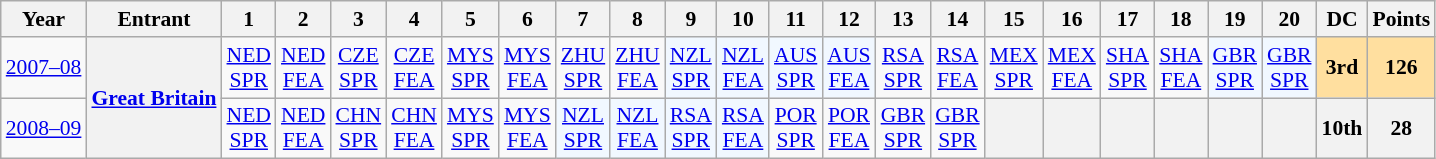<table class="wikitable" style="text-align:center; font-size:90%">
<tr>
<th>Year</th>
<th>Entrant</th>
<th>1</th>
<th>2</th>
<th>3</th>
<th>4</th>
<th>5</th>
<th>6</th>
<th>7</th>
<th>8</th>
<th>9</th>
<th>10</th>
<th>11</th>
<th>12</th>
<th>13</th>
<th>14</th>
<th>15</th>
<th>16</th>
<th>17</th>
<th>18</th>
<th>19</th>
<th>20</th>
<th>DC</th>
<th>Points</th>
</tr>
<tr>
<td><a href='#'>2007–08</a></td>
<th rowspan=2><a href='#'>Great Britain</a></th>
<td><a href='#'>NED<br>SPR</a></td>
<td><a href='#'>NED<br>FEA</a></td>
<td><a href='#'>CZE<br>SPR</a></td>
<td><a href='#'>CZE<br>FEA</a></td>
<td><a href='#'>MYS<br>SPR</a></td>
<td><a href='#'>MYS<br>FEA</a></td>
<td><a href='#'>ZHU<br>SPR</a></td>
<td><a href='#'>ZHU<br>FEA</a></td>
<td style="background:#F1F8FF;"><a href='#'>NZL<br>SPR</a><br></td>
<td style="background:#F1F8FF;"><a href='#'>NZL<br>FEA</a><br></td>
<td style="background:#F1F8FF;"><a href='#'>AUS<br>SPR</a><br></td>
<td style="background:#F1F8FF;"><a href='#'>AUS<br>FEA</a><br></td>
<td><a href='#'>RSA<br>SPR</a></td>
<td><a href='#'>RSA<br>FEA</a></td>
<td><a href='#'>MEX<br>SPR</a></td>
<td><a href='#'>MEX<br>FEA</a></td>
<td><a href='#'>SHA<br>SPR</a></td>
<td><a href='#'>SHA<br>FEA</a></td>
<td style="background:#F1F8FF;"><a href='#'>GBR<br>SPR</a><br></td>
<td style="background:#F1F8FF;"><a href='#'>GBR<br>SPR</a><br></td>
<td style="background:#FFDF9F;"><strong>3rd</strong></td>
<td style="background:#FFDF9F;"><strong>126</strong></td>
</tr>
<tr>
<td><a href='#'>2008–09</a></td>
<td><a href='#'>NED<br>SPR</a></td>
<td><a href='#'>NED<br>FEA</a></td>
<td><a href='#'>CHN<br>SPR</a></td>
<td><a href='#'>CHN<br>FEA</a></td>
<td><a href='#'>MYS<br>SPR</a></td>
<td><a href='#'>MYS<br>FEA</a></td>
<td style="background:#F1F8FF;"><a href='#'>NZL<br>SPR</a><br></td>
<td style="background:#F1F8FF;"><a href='#'>NZL<br>FEA</a><br></td>
<td style="background:#F1F8FF;"><a href='#'>RSA<br>SPR</a><br></td>
<td style="background:#F1F8FF;"><a href='#'>RSA<br>FEA</a><br></td>
<td><a href='#'>POR<br>SPR</a></td>
<td><a href='#'>POR<br>FEA</a></td>
<td><a href='#'>GBR<br>SPR</a></td>
<td><a href='#'>GBR<br>SPR</a></td>
<th></th>
<th></th>
<th></th>
<th></th>
<th></th>
<th></th>
<th>10th</th>
<th>28</th>
</tr>
</table>
